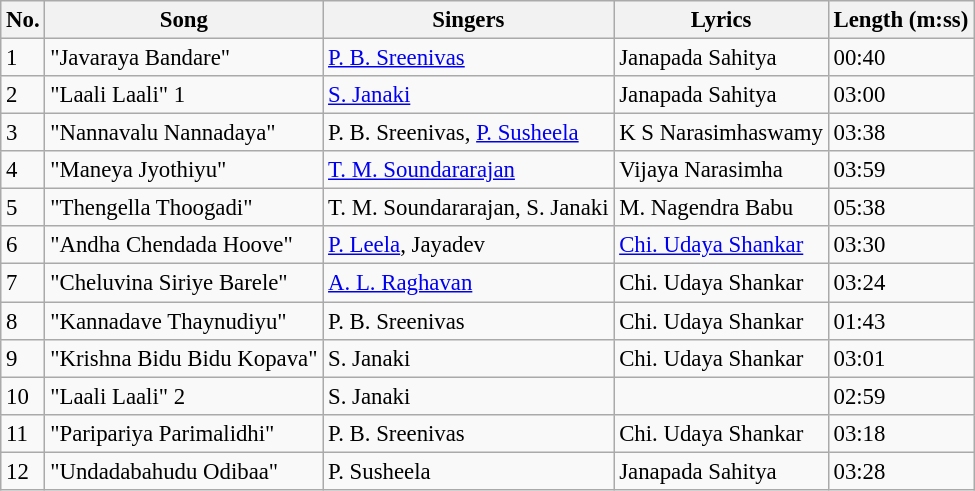<table class="wikitable" style="font-size:95%;">
<tr>
<th>No.</th>
<th>Song</th>
<th>Singers</th>
<th>Lyrics</th>
<th>Length (m:ss)</th>
</tr>
<tr>
<td>1</td>
<td>"Javaraya Bandare"</td>
<td><a href='#'>P. B. Sreenivas</a></td>
<td>Janapada Sahitya</td>
<td>00:40</td>
</tr>
<tr>
<td>2</td>
<td>"Laali Laali" 1</td>
<td><a href='#'>S. Janaki</a></td>
<td>Janapada Sahitya</td>
<td>03:00</td>
</tr>
<tr>
<td>3</td>
<td>"Nannavalu Nannadaya"</td>
<td>P. B. Sreenivas, <a href='#'>P. Susheela</a></td>
<td>K S Narasimhaswamy</td>
<td>03:38</td>
</tr>
<tr>
<td>4</td>
<td>"Maneya Jyothiyu"</td>
<td><a href='#'>T. M. Soundararajan</a></td>
<td>Vijaya Narasimha</td>
<td>03:59</td>
</tr>
<tr>
<td>5</td>
<td>"Thengella Thoogadi"</td>
<td>T. M. Soundararajan, S. Janaki</td>
<td>M. Nagendra Babu</td>
<td>05:38</td>
</tr>
<tr>
<td>6</td>
<td>"Andha Chendada Hoove"</td>
<td><a href='#'>P. Leela</a>, Jayadev</td>
<td><a href='#'>Chi. Udaya Shankar</a></td>
<td>03:30</td>
</tr>
<tr>
<td>7</td>
<td>"Cheluvina Siriye Barele"</td>
<td><a href='#'>A. L. Raghavan</a></td>
<td>Chi. Udaya Shankar</td>
<td>03:24</td>
</tr>
<tr>
<td>8</td>
<td>"Kannadave Thaynudiyu"</td>
<td>P. B. Sreenivas</td>
<td>Chi. Udaya Shankar</td>
<td>01:43</td>
</tr>
<tr>
<td>9</td>
<td>"Krishna Bidu Bidu Kopava"</td>
<td>S. Janaki</td>
<td>Chi. Udaya Shankar</td>
<td>03:01</td>
</tr>
<tr>
<td>10</td>
<td>"Laali Laali" 2</td>
<td>S. Janaki</td>
<td></td>
<td>02:59</td>
</tr>
<tr>
<td>11</td>
<td>"Paripariya Parimalidhi"</td>
<td>P. B. Sreenivas</td>
<td>Chi. Udaya Shankar</td>
<td>03:18</td>
</tr>
<tr>
<td>12</td>
<td>"Undadabahudu Odibaa"</td>
<td>P. Susheela</td>
<td>Janapada Sahitya</td>
<td>03:28</td>
</tr>
</table>
